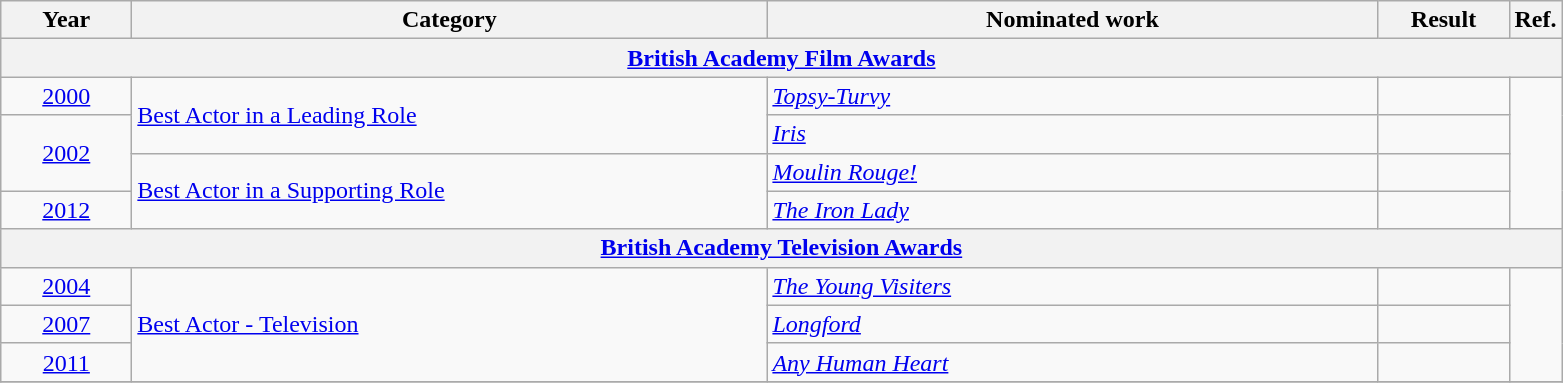<table class=wikitable>
<tr>
<th scope="col" style="width:5em;">Year</th>
<th scope="col" style="width:26em;">Category</th>
<th scope="col" style="width:25em;">Nominated work</th>
<th scope="col" style="width:5em;">Result</th>
<th>Ref.</th>
</tr>
<tr>
<th colspan=5><a href='#'>British Academy Film Awards</a></th>
</tr>
<tr>
<td style="text-align:center;"><a href='#'>2000</a></td>
<td rowspan=2><a href='#'>Best Actor in a Leading Role</a></td>
<td><em><a href='#'>Topsy-Turvy</a></em></td>
<td></td>
<td rowspan=4></td>
</tr>
<tr>
<td rowspan=2, style="text-align:center;"><a href='#'>2002</a></td>
<td><em><a href='#'>Iris</a></em></td>
<td></td>
</tr>
<tr>
<td rowspan=2><a href='#'>Best Actor in a Supporting Role</a></td>
<td><em><a href='#'>Moulin Rouge!</a></em></td>
<td></td>
</tr>
<tr>
<td style="text-align:center;"><a href='#'>2012</a></td>
<td><em><a href='#'>The Iron Lady</a></em></td>
<td></td>
</tr>
<tr>
<th colspan=5><a href='#'>British Academy Television Awards</a></th>
</tr>
<tr>
<td style="text-align:center;"><a href='#'>2004</a></td>
<td rowspan=3><a href='#'>Best Actor - Television</a></td>
<td><em><a href='#'>The Young Visiters</a></em></td>
<td></td>
<td rowspan=3></td>
</tr>
<tr>
<td style="text-align:center;"><a href='#'>2007</a></td>
<td><em><a href='#'>Longford</a></em></td>
<td></td>
</tr>
<tr>
<td style="text-align:center;"><a href='#'>2011</a></td>
<td><em><a href='#'>Any Human Heart</a></em></td>
<td></td>
</tr>
<tr>
</tr>
</table>
